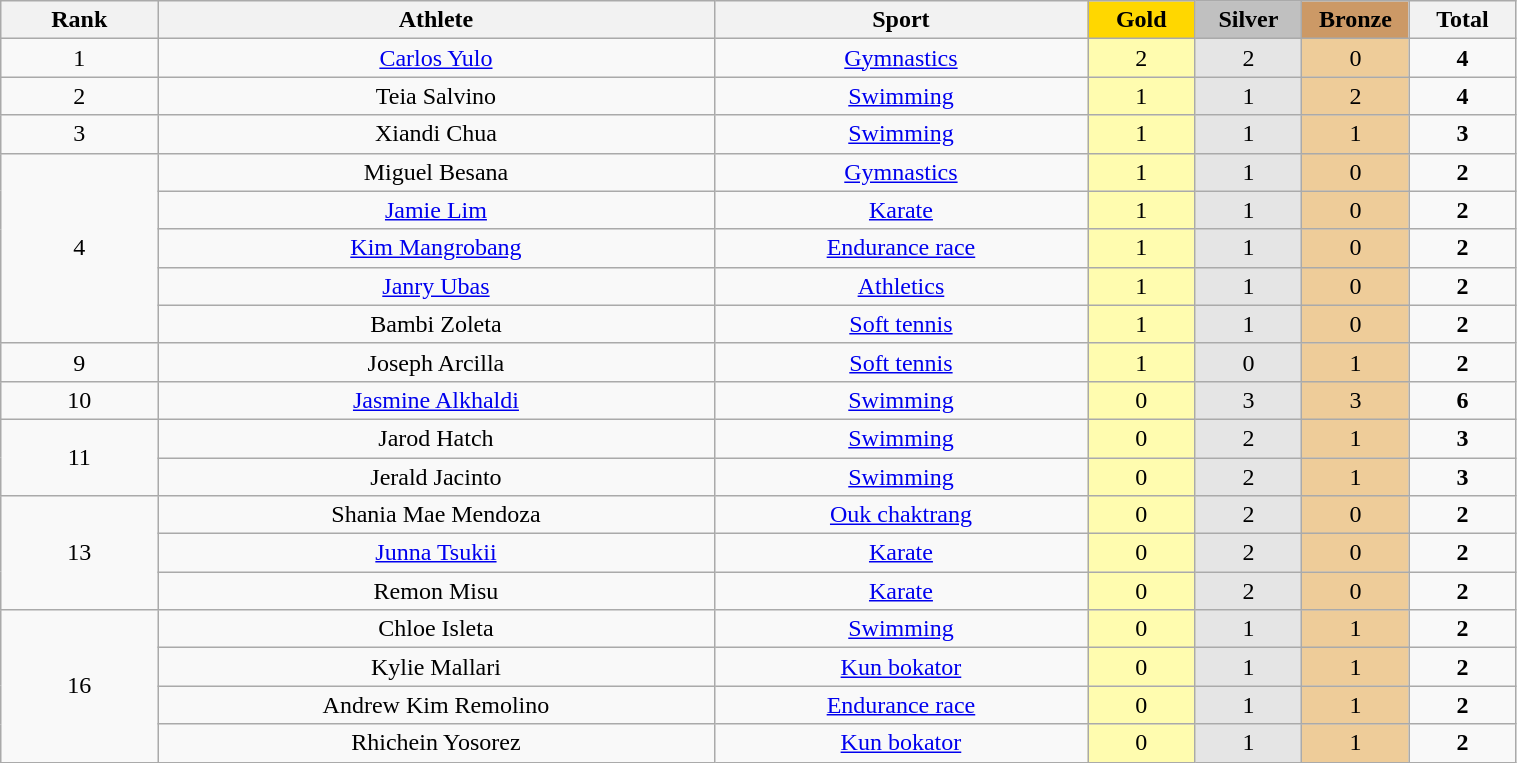<table class="wikitable sortable" width="80%" style="text-align:center;">
<tr>
<th>Rank</th>
<th>Athlete</th>
<th>Sport</th>
<th style="background-color:gold; width:4.0em; font-weight:bold;">Gold</th>
<th style="background-color:silver; width:4.0em; font-weight:bold;">Silver</th>
<th style="background-color:#cc9966; width:4.0em; font-weight:bold;">Bronze</th>
<th style="width:4.0em;">Total</th>
</tr>
<tr>
<td>1</td>
<td><a href='#'>Carlos Yulo</a></td>
<td><a href='#'>Gymnastics</a></td>
<td bgcolor=#fffcaf>2</td>
<td bgcolor=#e5e5e5>2</td>
<td bgcolor=#eecc99>0</td>
<td><strong>4</strong></td>
</tr>
<tr>
<td>2</td>
<td>Teia Salvino</td>
<td><a href='#'>Swimming</a></td>
<td bgcolor=#fffcaf>1</td>
<td bgcolor=#e5e5e5>1</td>
<td bgcolor=#eecc99>2</td>
<td><strong>4</strong></td>
</tr>
<tr>
<td>3</td>
<td>Xiandi Chua</td>
<td><a href='#'>Swimming</a></td>
<td bgcolor=#fffcaf>1</td>
<td bgcolor=#e5e5e5>1</td>
<td bgcolor=#eecc99>1</td>
<td><strong>3</strong></td>
</tr>
<tr>
<td rowspan="5">4</td>
<td>Miguel Besana</td>
<td><a href='#'>Gymnastics</a></td>
<td bgcolor=#fffcaf>1</td>
<td bgcolor=#e5e5e5>1</td>
<td bgcolor=#eecc99>0</td>
<td><strong>2</strong></td>
</tr>
<tr>
<td><a href='#'>Jamie Lim</a></td>
<td><a href='#'>Karate</a></td>
<td bgcolor=#fffcaf>1</td>
<td bgcolor=#e5e5e5>1</td>
<td bgcolor=#eecc99>0</td>
<td><strong>2</strong></td>
</tr>
<tr>
<td><a href='#'>Kim Mangrobang</a></td>
<td><a href='#'>Endurance race</a></td>
<td bgcolor=#fffcaf>1</td>
<td bgcolor=#e5e5e5>1</td>
<td bgcolor=#eecc99>0</td>
<td><strong>2</strong></td>
</tr>
<tr>
<td><a href='#'>Janry Ubas</a></td>
<td><a href='#'>Athletics</a></td>
<td bgcolor=#fffcaf>1</td>
<td bgcolor=#e5e5e5>1</td>
<td bgcolor=#eecc99>0</td>
<td><strong>2</strong></td>
</tr>
<tr>
<td>Bambi Zoleta</td>
<td><a href='#'>Soft tennis</a></td>
<td bgcolor=#fffcaf>1</td>
<td bgcolor=#e5e5e5>1</td>
<td bgcolor=#eecc99>0</td>
<td><strong>2</strong></td>
</tr>
<tr>
<td>9</td>
<td>Joseph Arcilla</td>
<td><a href='#'>Soft tennis</a></td>
<td bgcolor=#fffcaf>1</td>
<td bgcolor=#e5e5e5>0</td>
<td bgcolor=#eecc99>1</td>
<td><strong>2</strong></td>
</tr>
<tr>
<td>10</td>
<td><a href='#'>Jasmine Alkhaldi</a></td>
<td><a href='#'>Swimming</a></td>
<td bgcolor=#fffcaf>0</td>
<td bgcolor=#e5e5e5>3</td>
<td bgcolor=#eecc99>3</td>
<td><strong>6</strong></td>
</tr>
<tr>
<td rowspan="2">11</td>
<td>Jarod Hatch</td>
<td><a href='#'>Swimming</a></td>
<td bgcolor=#fffcaf>0</td>
<td bgcolor=#e5e5e5>2</td>
<td bgcolor=#eecc99>1</td>
<td><strong>3</strong></td>
</tr>
<tr>
<td>Jerald Jacinto</td>
<td><a href='#'>Swimming</a></td>
<td bgcolor=#fffcaf>0</td>
<td bgcolor=#e5e5e5>2</td>
<td bgcolor=#eecc99>1</td>
<td><strong>3</strong></td>
</tr>
<tr>
<td rowspan="3">13</td>
<td>Shania Mae Mendoza</td>
<td><a href='#'>Ouk chaktrang</a></td>
<td bgcolor=#fffcaf>0</td>
<td bgcolor=#e5e5e5>2</td>
<td bgcolor=#eecc99>0</td>
<td><strong>2</strong></td>
</tr>
<tr>
<td><a href='#'>Junna Tsukii</a></td>
<td><a href='#'>Karate</a></td>
<td bgcolor=#fffcaf>0</td>
<td bgcolor=#e5e5e5>2</td>
<td bgcolor=#eecc99>0</td>
<td><strong>2</strong></td>
</tr>
<tr>
<td>Remon Misu</td>
<td><a href='#'>Karate</a></td>
<td bgcolor=#fffcaf>0</td>
<td bgcolor=#e5e5e5>2</td>
<td bgcolor=#eecc99>0</td>
<td><strong>2</strong></td>
</tr>
<tr>
<td rowspan="4">16</td>
<td>Chloe Isleta</td>
<td><a href='#'>Swimming</a></td>
<td bgcolor=#fffcaf>0</td>
<td bgcolor=#e5e5e5>1</td>
<td bgcolor=#eecc99>1</td>
<td><strong>2</strong></td>
</tr>
<tr>
<td>Kylie Mallari</td>
<td><a href='#'>Kun bokator</a></td>
<td bgcolor=#fffcaf>0</td>
<td bgcolor=#e5e5e5>1</td>
<td bgcolor=#eecc99>1</td>
<td><strong>2</strong></td>
</tr>
<tr>
<td>Andrew Kim Remolino</td>
<td><a href='#'>Endurance race</a></td>
<td bgcolor=#fffcaf>0</td>
<td bgcolor=#e5e5e5>1</td>
<td bgcolor=#eecc99>1</td>
<td><strong>2</strong></td>
</tr>
<tr>
<td>Rhichein Yosorez</td>
<td><a href='#'>Kun bokator</a></td>
<td bgcolor=#fffcaf>0</td>
<td bgcolor=#e5e5e5>1</td>
<td bgcolor=#eecc99>1</td>
<td><strong>2</strong></td>
</tr>
</table>
